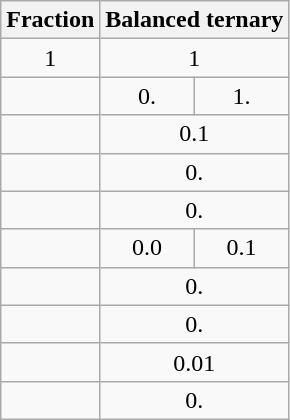<table class="wikitable" style="text-align: center;">
<tr>
<th>Fraction</th>
<th colspan="2">Balanced ternary</th>
</tr>
<tr>
<td>1</td>
<td colspan="2">1</td>
</tr>
<tr>
<td></td>
<td>0.</td>
<td>1.</td>
</tr>
<tr>
<td></td>
<td colspan="2">0.1</td>
</tr>
<tr>
<td></td>
<td colspan="2">0.</td>
</tr>
<tr>
<td></td>
<td colspan="2">0.</td>
</tr>
<tr>
<td></td>
<td>0.0</td>
<td>0.1</td>
</tr>
<tr>
<td></td>
<td colspan="2">0.</td>
</tr>
<tr>
<td></td>
<td colspan="2">0.</td>
</tr>
<tr>
<td></td>
<td colspan="2">0.01</td>
</tr>
<tr>
<td></td>
<td colspan="2">0.</td>
</tr>
</table>
